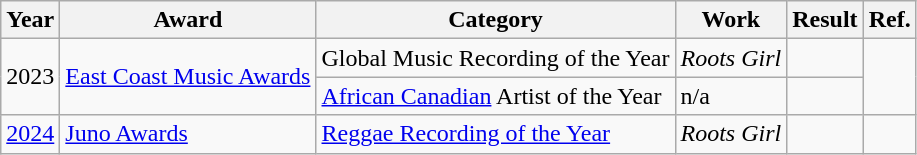<table class="wikitable">
<tr>
<th>Year</th>
<th>Award</th>
<th>Category</th>
<th>Work</th>
<th>Result</th>
<th>Ref.</th>
</tr>
<tr>
<td rowspan="2">2023</td>
<td rowspan="2"><a href='#'>East Coast Music Awards</a></td>
<td>Global Music Recording of the Year</td>
<td><em>Roots Girl</em></td>
<td></td>
<td rowspan="2"></td>
</tr>
<tr>
<td><a href='#'>African Canadian</a> Artist of the Year</td>
<td>n/a</td>
<td></td>
</tr>
<tr>
<td><a href='#'>2024</a></td>
<td><a href='#'>Juno Awards</a></td>
<td><a href='#'>Reggae Recording of the Year</a></td>
<td><em>Roots Girl</em></td>
<td></td>
<td></td>
</tr>
</table>
